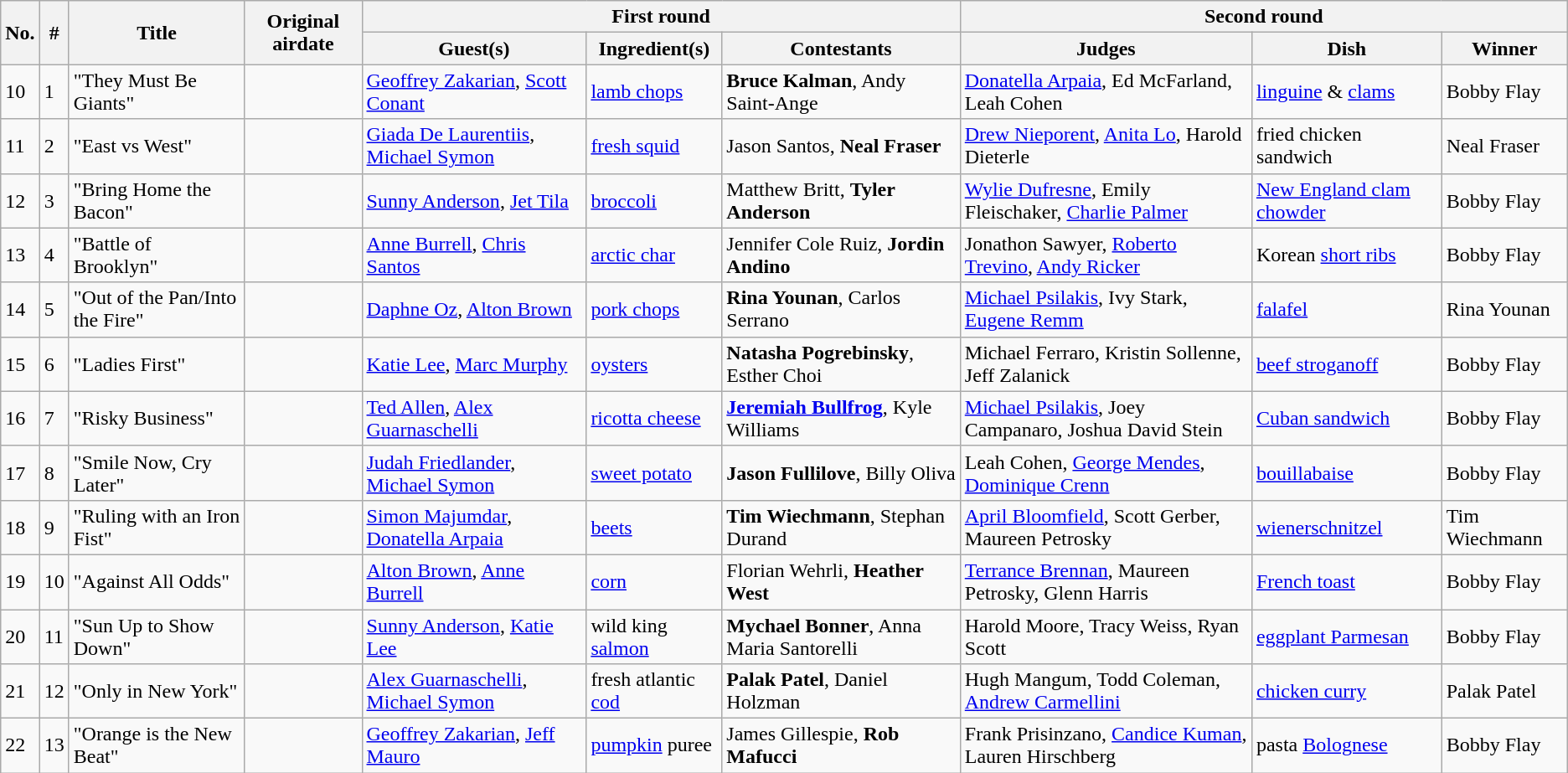<table class="wikitable">
<tr>
<th rowspan="2">No.</th>
<th rowspan="2">#</th>
<th rowspan="2">Title</th>
<th rowspan="2">Original airdate</th>
<th colspan="3">First round</th>
<th colspan="3">Second round</th>
</tr>
<tr>
<th>Guest(s)</th>
<th>Ingredient(s)</th>
<th>Contestants</th>
<th>Judges</th>
<th>Dish</th>
<th>Winner</th>
</tr>
<tr>
<td>10</td>
<td>1</td>
<td>"They Must Be Giants"</td>
<td></td>
<td><a href='#'>Geoffrey Zakarian</a>, <a href='#'>Scott Conant</a></td>
<td><a href='#'>lamb chops</a></td>
<td><strong>Bruce Kalman</strong>, Andy Saint-Ange</td>
<td><a href='#'>Donatella Arpaia</a>, Ed McFarland, Leah Cohen</td>
<td><a href='#'>linguine</a> & <a href='#'>clams</a></td>
<td>Bobby Flay</td>
</tr>
<tr>
<td>11</td>
<td>2</td>
<td>"East vs West"</td>
<td></td>
<td><a href='#'>Giada De Laurentiis</a>, <a href='#'>Michael Symon</a></td>
<td><a href='#'>fresh squid</a></td>
<td>Jason Santos, <strong>Neal Fraser</strong></td>
<td><a href='#'>Drew Nieporent</a>, <a href='#'>Anita Lo</a>, Harold Dieterle</td>
<td>fried chicken sandwich</td>
<td>Neal Fraser</td>
</tr>
<tr>
<td>12</td>
<td>3</td>
<td>"Bring Home the Bacon"</td>
<td></td>
<td><a href='#'>Sunny Anderson</a>, <a href='#'>Jet Tila</a></td>
<td><a href='#'>broccoli</a></td>
<td>Matthew Britt, <strong>Tyler Anderson</strong></td>
<td><a href='#'>Wylie Dufresne</a>, Emily Fleischaker, <a href='#'>Charlie Palmer</a></td>
<td><a href='#'>New England clam chowder</a></td>
<td>Bobby Flay</td>
</tr>
<tr>
<td>13</td>
<td>4</td>
<td>"Battle of Brooklyn"</td>
<td></td>
<td><a href='#'>Anne Burrell</a>, <a href='#'>Chris Santos</a></td>
<td><a href='#'>arctic char</a></td>
<td>Jennifer Cole Ruiz, <strong>Jordin Andino</strong></td>
<td>Jonathon Sawyer, <a href='#'>Roberto Trevino</a>, <a href='#'>Andy Ricker</a></td>
<td>Korean <a href='#'>short ribs</a></td>
<td>Bobby Flay</td>
</tr>
<tr>
<td>14</td>
<td>5</td>
<td>"Out of the Pan/Into the Fire"</td>
<td></td>
<td><a href='#'>Daphne Oz</a>, <a href='#'>Alton Brown</a></td>
<td><a href='#'>pork chops</a></td>
<td><strong>Rina Younan</strong>, Carlos Serrano</td>
<td><a href='#'>Michael Psilakis</a>, Ivy Stark, <a href='#'>Eugene Remm</a></td>
<td><a href='#'>falafel</a></td>
<td>Rina Younan</td>
</tr>
<tr>
<td>15</td>
<td>6</td>
<td>"Ladies First"</td>
<td></td>
<td><a href='#'>Katie Lee</a>, <a href='#'>Marc Murphy</a></td>
<td><a href='#'>oysters</a></td>
<td><strong>Natasha Pogrebinsky</strong>, Esther Choi</td>
<td>Michael Ferraro, Kristin Sollenne, Jeff Zalanick</td>
<td><a href='#'>beef stroganoff</a></td>
<td>Bobby Flay</td>
</tr>
<tr>
<td>16</td>
<td>7</td>
<td>"Risky Business"</td>
<td></td>
<td><a href='#'>Ted Allen</a>, <a href='#'>Alex Guarnaschelli</a></td>
<td><a href='#'>ricotta cheese</a></td>
<td><strong><a href='#'>Jeremiah Bullfrog</a></strong>, Kyle Williams</td>
<td><a href='#'>Michael Psilakis</a>, Joey Campanaro, Joshua David Stein</td>
<td><a href='#'>Cuban sandwich</a></td>
<td>Bobby Flay</td>
</tr>
<tr>
<td>17</td>
<td>8</td>
<td>"Smile Now, Cry Later"</td>
<td></td>
<td><a href='#'>Judah Friedlander</a>, <a href='#'>Michael Symon</a></td>
<td><a href='#'>sweet potato</a></td>
<td><strong>Jason Fullilove</strong>, Billy Oliva</td>
<td>Leah Cohen, <a href='#'>George Mendes</a>, <a href='#'>Dominique Crenn</a></td>
<td><a href='#'>bouillabaise</a></td>
<td>Bobby Flay</td>
</tr>
<tr>
<td>18</td>
<td>9</td>
<td>"Ruling with an Iron Fist"</td>
<td></td>
<td><a href='#'>Simon Majumdar</a>, <a href='#'>Donatella Arpaia</a></td>
<td><a href='#'>beets</a></td>
<td><strong>Tim Wiechmann</strong>, Stephan Durand</td>
<td><a href='#'>April Bloomfield</a>, Scott Gerber, Maureen Petrosky</td>
<td><a href='#'>wienerschnitzel</a></td>
<td>Tim Wiechmann</td>
</tr>
<tr>
<td>19</td>
<td>10</td>
<td>"Against All Odds"</td>
<td></td>
<td><a href='#'>Alton Brown</a>, <a href='#'>Anne Burrell</a></td>
<td><a href='#'>corn</a></td>
<td>Florian Wehrli, <strong>Heather West</strong></td>
<td><a href='#'>Terrance Brennan</a>, Maureen Petrosky, Glenn Harris</td>
<td><a href='#'>French toast</a></td>
<td>Bobby Flay</td>
</tr>
<tr>
<td>20</td>
<td>11</td>
<td>"Sun Up to Show Down"</td>
<td></td>
<td><a href='#'>Sunny Anderson</a>, <a href='#'>Katie Lee</a></td>
<td>wild king <a href='#'>salmon</a></td>
<td><strong>Mychael Bonner</strong>, Anna Maria Santorelli</td>
<td>Harold Moore, Tracy Weiss, Ryan Scott</td>
<td><a href='#'>eggplant Parmesan</a></td>
<td>Bobby Flay</td>
</tr>
<tr>
<td>21</td>
<td>12</td>
<td>"Only in New York"</td>
<td></td>
<td><a href='#'>Alex Guarnaschelli</a>, <a href='#'>Michael Symon</a></td>
<td>fresh atlantic <a href='#'>cod</a></td>
<td><strong>Palak Patel</strong>, Daniel Holzman</td>
<td>Hugh Mangum, Todd Coleman, <a href='#'>Andrew Carmellini</a></td>
<td><a href='#'>chicken curry</a></td>
<td>Palak Patel</td>
</tr>
<tr>
<td>22</td>
<td>13</td>
<td>"Orange is the New Beat"</td>
<td></td>
<td><a href='#'>Geoffrey Zakarian</a>, <a href='#'>Jeff Mauro</a></td>
<td><a href='#'>pumpkin</a> puree</td>
<td>James Gillespie, <strong>Rob Mafucci</strong></td>
<td>Frank Prisinzano, <a href='#'>Candice Kuman</a>, Lauren Hirschberg</td>
<td>pasta <a href='#'>Bolognese</a></td>
<td>Bobby Flay</td>
</tr>
</table>
